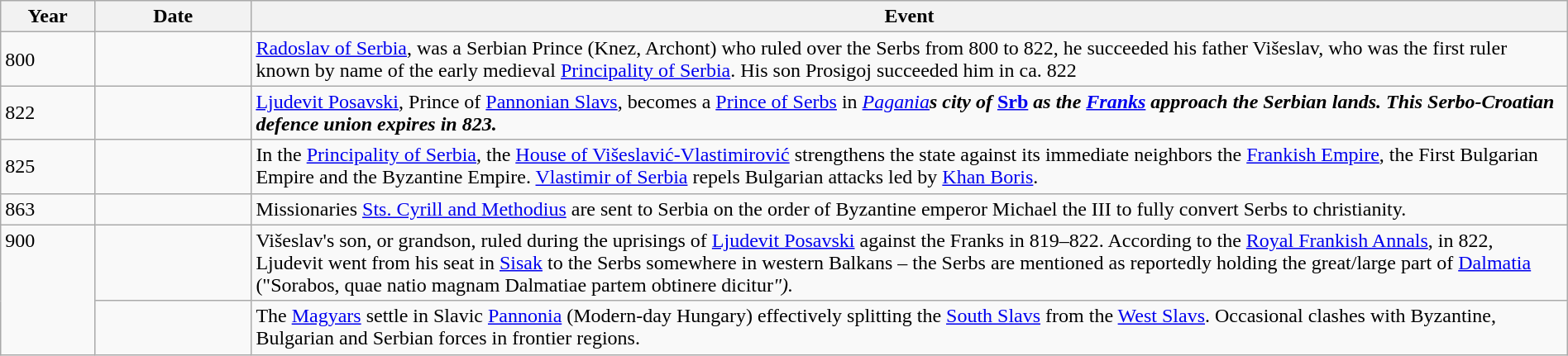<table class="wikitable" width="100%">
<tr>
<th style="width:6%">Year</th>
<th style="width:10%">Date</th>
<th>Event</th>
</tr>
<tr>
<td>800</td>
<td></td>
<td><a href='#'>Radoslav of Serbia</a>, was a Serbian Prince (Knez, Archont) who ruled over the Serbs from 800 to 822, he succeeded his father Višeslav, who was the first ruler known by name of the early medieval <a href='#'>Principality of Serbia</a>. His son Prosigoj succeeded him in ca. 822</td>
</tr>
<tr>
<td>822</td>
<td></td>
<td><a href='#'>Ljudevit Posavski</a>, Prince of <a href='#'>Pannonian Slavs</a>, becomes a <a href='#'>Prince of Serbs</a> in <em><a href='#'>Pagania</a><strong>s city of </em><a href='#'>Srb</a><em> as the <a href='#'>Franks</a> approach the Serbian lands. This Serbo-Croatian defence union expires in 823.</td>
</tr>
<tr>
<td>825</td>
<td></td>
<td>In the <a href='#'>Principality of Serbia</a>, the <a href='#'>House of Višeslavić-Vlastimirović</a> strengthens the state against its immediate neighbors the <a href='#'>Frankish Empire</a>, the First Bulgarian Empire and the Byzantine Empire. <a href='#'>Vlastimir of Serbia</a> repels Bulgarian attacks led by <a href='#'>Khan Boris</a>.</td>
</tr>
<tr>
<td>863</td>
<td></td>
<td>Missionaries <a href='#'>Sts. Cyrill and Methodius</a> are sent to Serbia on the order of Byzantine emperor Michael the III to fully convert Serbs to christianity.</td>
</tr>
<tr>
<td rowspan="2" valign="top">900</td>
<td></td>
<td>Višeslav's son, or grandson, ruled during the uprisings of <a href='#'>Ljudevit Posavski</a> against the Franks in 819–822. According to the <a href='#'>Royal Frankish Annals</a>, in 822, Ljudevit went from his seat in <a href='#'>Sisak</a> to the Serbs somewhere in western Balkans – the Serbs are mentioned as reportedly holding the great/large part of <a href='#'>Dalmatia</a> ("</em>Sorabos, quae natio magnam Dalmatiae partem obtinere dicitur<em>").</td>
</tr>
<tr>
<td></td>
<td>The <a href='#'>Magyars</a> settle in Slavic <a href='#'>Pannonia</a> (Modern-day Hungary) effectively splitting the <a href='#'>South Slavs</a> from the <a href='#'>West Slavs</a>. Occasional clashes with Byzantine, Bulgarian and Serbian forces in frontier regions.</td>
</tr>
</table>
